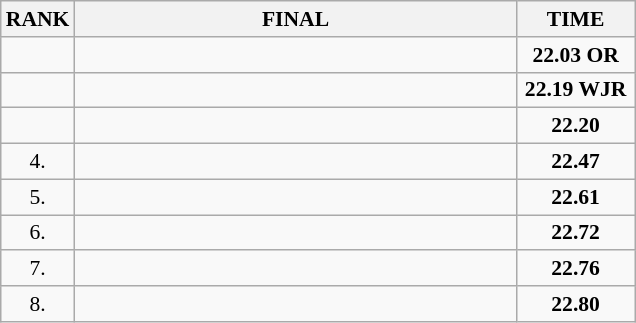<table class="wikitable" style="border-collapse: collapse; font-size: 90%;">
<tr>
<th>RANK</th>
<th style="width: 20em">FINAL</th>
<th style="width: 5em">TIME</th>
</tr>
<tr>
<td align="center"></td>
<td></td>
<td align="center"><strong>22.03 OR</strong></td>
</tr>
<tr>
<td align="center"></td>
<td></td>
<td align="center"><strong>22.19 WJR</strong></td>
</tr>
<tr>
<td align="center"></td>
<td></td>
<td align="center"><strong>22.20</strong></td>
</tr>
<tr>
<td align="center">4.</td>
<td></td>
<td align="center"><strong>22.47</strong></td>
</tr>
<tr>
<td align="center">5.</td>
<td></td>
<td align="center"><strong>22.61</strong></td>
</tr>
<tr>
<td align="center">6.</td>
<td></td>
<td align="center"><strong>22.72</strong></td>
</tr>
<tr>
<td align="center">7.</td>
<td></td>
<td align="center"><strong>22.76</strong></td>
</tr>
<tr>
<td align="center">8.</td>
<td></td>
<td align="center"><strong>22.80</strong></td>
</tr>
</table>
